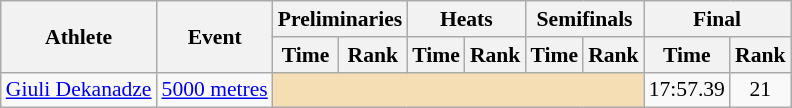<table class=wikitable style="font-size:90%;">
<tr>
<th rowspan="2">Athlete</th>
<th rowspan="2">Event</th>
<th colspan="2">Preliminaries</th>
<th colspan="2">Heats</th>
<th colspan="2">Semifinals</th>
<th colspan="2">Final</th>
</tr>
<tr>
<th>Time</th>
<th>Rank</th>
<th>Time</th>
<th>Rank</th>
<th>Time</th>
<th>Rank</th>
<th>Time</th>
<th>Rank</th>
</tr>
<tr style="border-top: single;">
<td><a href='#'>Giuli Dekanadze</a></td>
<td><a href='#'>5000 metres</a></td>
<td colspan= 6 bgcolor="wheat"></td>
<td align=center>17:57.39</td>
<td align=center>21</td>
</tr>
</table>
